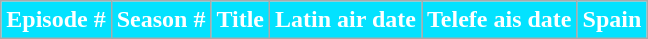<table class="wikitable plainrowheaders">
<tr>
<th style="background:#03e2ff; color:#fff;">Episode #</th>
<th style="background:#03e2ff; color:#fff;">Season #</th>
<th ! style="background:#03e2ff; color:#fff;">Title</th>
<th ! style="background:#03e2ff; color:#fff;">Latin air date</th>
<th ! style="background:#03e2ff; color:#fff;">Telefe ais date</th>
<th ! style="background:#03e2ff; color:#fff;">Spain<br></th>
</tr>
</table>
